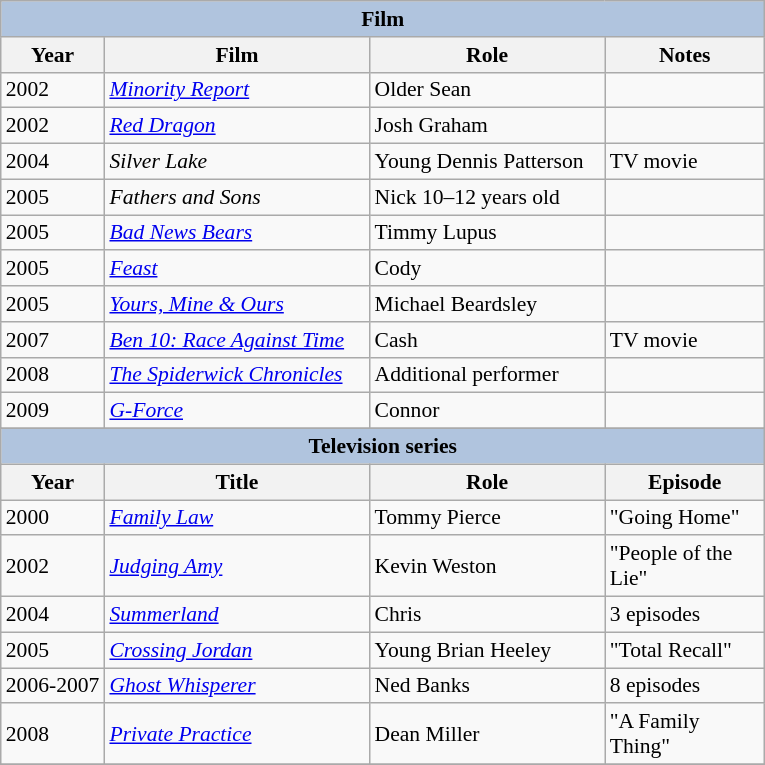<table class="wikitable" style="font-size: 90%;">
<tr>
<th colspan="4" style="background: LightSteelBlue;">Film</th>
</tr>
<tr>
<th align="center">Year</th>
<th width="170">Film</th>
<th width="150">Role</th>
<th width="100">Notes</th>
</tr>
<tr>
<td>2002</td>
<td><em><a href='#'>Minority Report</a></em></td>
<td>Older Sean</td>
<td></td>
</tr>
<tr>
<td>2002</td>
<td><em><a href='#'>Red Dragon</a></em></td>
<td>Josh Graham</td>
<td></td>
</tr>
<tr>
<td>2004</td>
<td><em>Silver Lake</em></td>
<td>Young Dennis Patterson</td>
<td>TV movie</td>
</tr>
<tr>
<td>2005</td>
<td><em>Fathers and Sons</em></td>
<td>Nick 10–12 years old</td>
<td></td>
</tr>
<tr>
<td>2005</td>
<td><em><a href='#'>Bad News Bears</a></em></td>
<td>Timmy Lupus</td>
<td></td>
</tr>
<tr>
<td>2005</td>
<td><em><a href='#'>Feast</a></em></td>
<td>Cody</td>
<td></td>
</tr>
<tr>
<td>2005</td>
<td><em><a href='#'>Yours, Mine & Ours</a></em></td>
<td>Michael Beardsley</td>
<td></td>
</tr>
<tr>
<td>2007</td>
<td><em><a href='#'>Ben 10: Race Against Time</a></em></td>
<td>Cash</td>
<td>TV movie</td>
</tr>
<tr>
<td>2008</td>
<td><em><a href='#'>The Spiderwick Chronicles</a></em></td>
<td>Additional performer</td>
<td></td>
</tr>
<tr>
<td>2009</td>
<td><em><a href='#'>G-Force</a></em></td>
<td>Connor</td>
<td></td>
</tr>
<tr>
</tr>
<tr>
<th colspan="4" style="background: LightSteelBlue;">Television series</th>
</tr>
<tr>
<th>Year</th>
<th>Title</th>
<th>Role</th>
<th>Episode</th>
</tr>
<tr>
<td>2000</td>
<td><em><a href='#'>Family Law</a></em></td>
<td>Tommy Pierce</td>
<td>"Going Home"</td>
</tr>
<tr>
<td>2002</td>
<td><em><a href='#'>Judging Amy</a></em></td>
<td>Kevin Weston</td>
<td>"People of the Lie"</td>
</tr>
<tr>
<td>2004</td>
<td><em><a href='#'>Summerland</a></em></td>
<td>Chris</td>
<td>3 episodes</td>
</tr>
<tr>
<td>2005</td>
<td><em><a href='#'>Crossing Jordan</a></em></td>
<td>Young Brian Heeley</td>
<td>"Total Recall"</td>
</tr>
<tr>
<td>2006-2007</td>
<td><em><a href='#'>Ghost Whisperer</a></em></td>
<td>Ned Banks</td>
<td>8 episodes</td>
</tr>
<tr>
<td>2008</td>
<td><em><a href='#'>Private Practice</a></em></td>
<td>Dean Miller</td>
<td>"A Family Thing"</td>
</tr>
<tr>
</tr>
</table>
